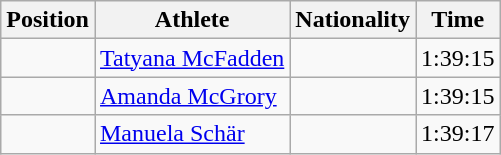<table class="wikitable sortable" border="1">
<tr>
<th>Position</th>
<th>Athlete</th>
<th>Nationality</th>
<th>Time</th>
</tr>
<tr>
<td align=center></td>
<td><a href='#'>Tatyana McFadden</a></td>
<td></td>
<td>1:39:15</td>
</tr>
<tr>
<td align=center></td>
<td><a href='#'>Amanda McGrory</a></td>
<td></td>
<td>1:39:15</td>
</tr>
<tr>
<td align=center></td>
<td><a href='#'>Manuela Schär</a></td>
<td></td>
<td>1:39:17</td>
</tr>
</table>
